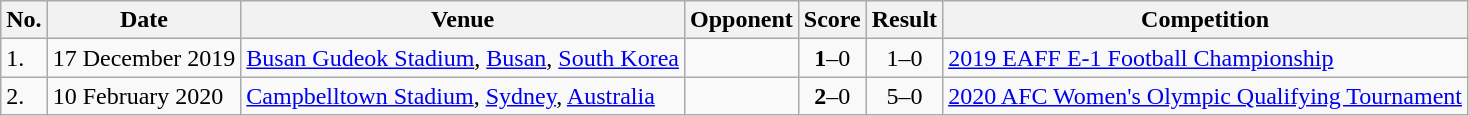<table class="wikitable">
<tr>
<th>No.</th>
<th>Date</th>
<th>Venue</th>
<th>Opponent</th>
<th>Score</th>
<th>Result</th>
<th>Competition</th>
</tr>
<tr>
<td>1.</td>
<td>17 December 2019</td>
<td><a href='#'>Busan Gudeok Stadium</a>, <a href='#'>Busan</a>, <a href='#'>South Korea</a></td>
<td></td>
<td align=center><strong>1</strong>–0</td>
<td align=center>1–0</td>
<td><a href='#'>2019 EAFF E-1 Football Championship</a></td>
</tr>
<tr>
<td>2.</td>
<td>10 February 2020</td>
<td><a href='#'>Campbelltown Stadium</a>, <a href='#'>Sydney</a>, <a href='#'>Australia</a></td>
<td></td>
<td align=center><strong>2</strong>–0</td>
<td align=center>5–0</td>
<td><a href='#'>2020 AFC Women's Olympic Qualifying Tournament</a></td>
</tr>
</table>
